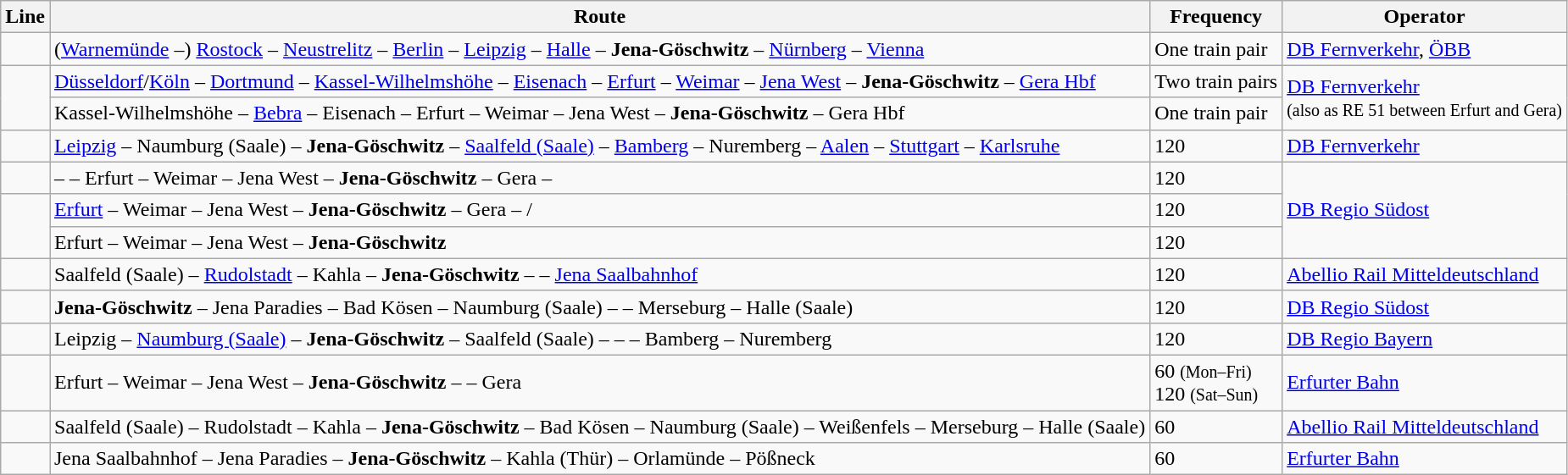<table class="wikitable">
<tr>
<th>Line</th>
<th>Route</th>
<th>Frequency</th>
<th>Operator</th>
</tr>
<tr>
<td align=center></td>
<td>(<a href='#'>Warnemünde</a> –) <a href='#'>Rostock</a> – <a href='#'>Neustrelitz</a> – <a href='#'>Berlin</a> – <a href='#'>Leipzig</a> – <a href='#'>Halle</a> – <strong>Jena-Göschwitz</strong> – <a href='#'>Nürnberg</a> – <a href='#'>Vienna</a></td>
<td>One train pair</td>
<td><a href='#'>DB Fernverkehr</a>, <a href='#'>ÖBB</a></td>
</tr>
<tr>
<td rowspan="2" align="center"></td>
<td><a href='#'>Düsseldorf</a>/<a href='#'>Köln</a> – <a href='#'>Dortmund</a> – <a href='#'>Kassel-Wilhelmshöhe</a> – <a href='#'>Eisenach</a> – <a href='#'>Erfurt</a> – <a href='#'>Weimar</a> – <a href='#'>Jena West</a> – <strong>Jena-Göschwitz</strong> – <a href='#'>Gera Hbf</a></td>
<td>Two train pairs</td>
<td rowspan="2"><a href='#'>DB Fernverkehr</a> <small><br>(also as RE 51 between Erfurt and Gera)</small></td>
</tr>
<tr>
<td>Kassel-Wilhelmshöhe – <a href='#'>Bebra</a> – Eisenach – Erfurt – Weimar – Jena West – <strong>Jena-Göschwitz</strong> – Gera Hbf</td>
<td>One train pair</td>
</tr>
<tr>
<td align="center"></td>
<td><a href='#'>Leipzig</a> – Naumburg (Saale) – <strong>Jena-Göschwitz</strong> – <a href='#'>Saalfeld (Saale)</a> – <a href='#'>Bamberg</a> – Nuremberg – <a href='#'>Aalen</a> – <a href='#'>Stuttgart</a> – <a href='#'>Karlsruhe</a></td>
<td>120</td>
<td><a href='#'>DB Fernverkehr</a></td>
</tr>
<tr>
<td align="center"></td>
<td> –  – Erfurt – Weimar – Jena West – <strong>Jena-Göschwitz</strong> – Gera – </td>
<td>120</td>
<td rowspan="3"><a href='#'>DB Regio Südost</a></td>
</tr>
<tr>
<td rowspan="2" align="center"></td>
<td><a href='#'>Erfurt</a> – Weimar – Jena West – <strong>Jena-Göschwitz</strong> – Gera –  / </td>
<td>120</td>
</tr>
<tr>
<td>Erfurt – Weimar – Jena West – <strong>Jena-Göschwitz</strong></td>
<td>120</td>
</tr>
<tr>
<td align="center"></td>
<td>Saalfeld (Saale) – <a href='#'>Rudolstadt</a> – Kahla – <strong>Jena-Göschwitz</strong> –  – <a href='#'>Jena Saalbahnhof</a></td>
<td>120</td>
<td><a href='#'>Abellio Rail Mitteldeutschland</a></td>
</tr>
<tr>
<td align="center"></td>
<td><strong>Jena-Göschwitz</strong> – Jena Paradies – Bad Kösen – Naumburg (Saale) –  – Merseburg – Halle (Saale)</td>
<td>120</td>
<td><a href='#'>DB Regio Südost</a></td>
</tr>
<tr>
<td></td>
<td>Leipzig – <a href='#'>Naumburg (Saale)</a> – <strong>Jena-Göschwitz</strong> – Saalfeld (Saale) –  –  –  Bamberg – Nuremberg</td>
<td>120</td>
<td><a href='#'>DB Regio Bayern</a></td>
</tr>
<tr>
<td align="center"></td>
<td>Erfurt – Weimar – Jena West – <strong>Jena-Göschwitz</strong> –  – Gera</td>
<td>60 <small>(Mon–Fri)</small><br>120 <small>(Sat–Sun)</small></td>
<td><a href='#'>Erfurter Bahn</a></td>
</tr>
<tr>
<td align="center"></td>
<td>Saalfeld (Saale) – Rudolstadt – Kahla – <strong>Jena-Göschwitz</strong> – Bad Kösen – Naumburg (Saale) – Weißenfels – Merseburg – Halle (Saale)</td>
<td>60</td>
<td><a href='#'>Abellio Rail Mitteldeutschland</a></td>
</tr>
<tr>
<td align="center"></td>
<td>Jena Saalbahnhof – Jena Paradies – <strong>Jena-Göschwitz</strong> – Kahla (Thür) – Orlamünde – Pößneck</td>
<td>60</td>
<td><a href='#'>Erfurter Bahn</a></td>
</tr>
</table>
